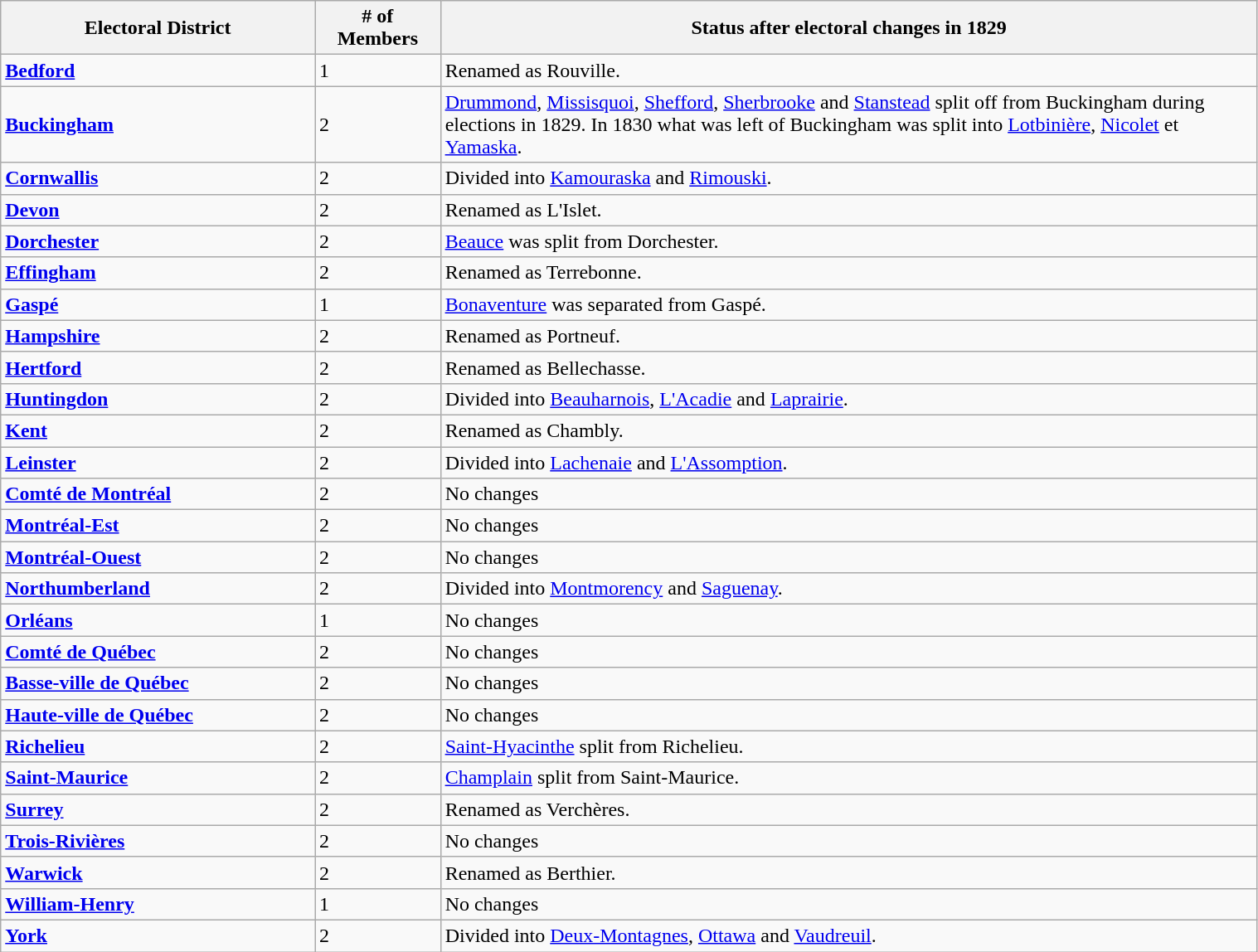<table class="wikitable centre" style="text-align: left; width:80%; font-size:100%;">
<tr>
<th style="width:25%;">Electoral District</th>
<th style="width:10%;"># of Members</th>
<th style="width:65%;">Status after electoral changes in 1829</th>
</tr>
<tr>
<td><strong><a href='#'>Bedford</a></strong></td>
<td>1</td>
<td>Renamed as Rouville.</td>
</tr>
<tr>
<td><strong><a href='#'>Buckingham</a></strong></td>
<td>2</td>
<td><a href='#'>Drummond</a>, <a href='#'>Missisquoi</a>, <a href='#'>Shefford</a>, <a href='#'>Sherbrooke</a> and <a href='#'>Stanstead</a> split off from Buckingham during elections in 1829. In 1830 what was left of Buckingham was split into <a href='#'>Lotbinière</a>, <a href='#'>Nicolet</a> et <a href='#'>Yamaska</a>.</td>
</tr>
<tr>
<td><strong><a href='#'>Cornwallis</a></strong></td>
<td>2</td>
<td>Divided into <a href='#'>Kamouraska</a> and <a href='#'>Rimouski</a>.</td>
</tr>
<tr>
<td><strong><a href='#'>Devon</a></strong></td>
<td>2</td>
<td>Renamed as L'Islet.</td>
</tr>
<tr>
<td><strong><a href='#'>Dorchester</a></strong></td>
<td>2</td>
<td><a href='#'>Beauce</a> was split from Dorchester.</td>
</tr>
<tr>
<td><strong><a href='#'>Effingham</a></strong></td>
<td>2</td>
<td>Renamed as Terrebonne.</td>
</tr>
<tr>
<td><strong><a href='#'>Gaspé</a></strong></td>
<td>1</td>
<td><a href='#'>Bonaventure</a> was separated from Gaspé.</td>
</tr>
<tr>
<td><strong><a href='#'>Hampshire</a></strong></td>
<td>2</td>
<td>Renamed as Portneuf.</td>
</tr>
<tr>
<td><strong><a href='#'>Hertford</a></strong></td>
<td>2</td>
<td>Renamed as Bellechasse.</td>
</tr>
<tr>
<td><strong><a href='#'>Huntingdon</a></strong></td>
<td>2</td>
<td>Divided into <a href='#'>Beauharnois</a>, <a href='#'>L'Acadie</a> and <a href='#'>Laprairie</a>.</td>
</tr>
<tr>
<td><strong><a href='#'>Kent</a></strong></td>
<td>2</td>
<td>Renamed as Chambly.</td>
</tr>
<tr>
<td><strong><a href='#'>Leinster</a></strong></td>
<td>2</td>
<td>Divided into <a href='#'>Lachenaie</a> and <a href='#'>L'Assomption</a>.</td>
</tr>
<tr>
<td><strong><a href='#'>Comté de Montréal</a></strong></td>
<td>2</td>
<td>No changes</td>
</tr>
<tr>
<td><strong><a href='#'>Montréal-Est</a></strong></td>
<td>2</td>
<td>No changes</td>
</tr>
<tr>
<td><strong><a href='#'>Montréal-Ouest</a></strong></td>
<td>2</td>
<td>No changes</td>
</tr>
<tr>
<td><strong><a href='#'>Northumberland</a></strong></td>
<td>2</td>
<td>Divided into <a href='#'>Montmorency</a> and <a href='#'>Saguenay</a>.</td>
</tr>
<tr>
<td><strong><a href='#'>Orléans</a></strong></td>
<td>1</td>
<td>No changes</td>
</tr>
<tr>
<td><strong><a href='#'>Comté de Québec</a></strong></td>
<td>2</td>
<td>No changes</td>
</tr>
<tr>
<td><strong><a href='#'>Basse-ville de Québec</a></strong></td>
<td>2</td>
<td>No changes</td>
</tr>
<tr>
<td><strong><a href='#'>Haute-ville de Québec</a></strong></td>
<td>2</td>
<td>No changes</td>
</tr>
<tr>
<td><strong><a href='#'>Richelieu</a></strong></td>
<td>2</td>
<td><a href='#'>Saint-Hyacinthe</a> split from Richelieu.</td>
</tr>
<tr>
<td><strong><a href='#'>Saint-Maurice</a></strong></td>
<td>2</td>
<td><a href='#'>Champlain</a> split from Saint-Maurice.</td>
</tr>
<tr>
<td><strong><a href='#'>Surrey</a></strong></td>
<td>2</td>
<td>Renamed as Verchères.</td>
</tr>
<tr>
<td><strong><a href='#'>Trois-Rivières</a></strong></td>
<td>2</td>
<td>No changes</td>
</tr>
<tr>
<td><strong><a href='#'>Warwick</a></strong></td>
<td>2</td>
<td>Renamed as Berthier.</td>
</tr>
<tr>
<td><strong><a href='#'>William-Henry</a></strong></td>
<td>1</td>
<td>No changes</td>
</tr>
<tr>
<td><strong><a href='#'>York</a></strong></td>
<td>2</td>
<td>Divided into <a href='#'>Deux-Montagnes</a>, <a href='#'>Ottawa</a> and <a href='#'>Vaudreuil</a>.</td>
</tr>
</table>
